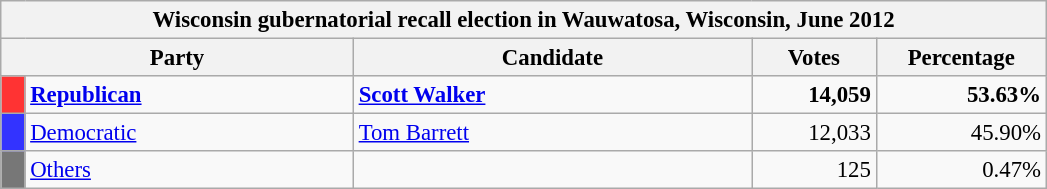<table class="wikitable" style="font-size:95%;">
<tr>
<th colspan="7">Wisconsin gubernatorial recall election in Wauwatosa, Wisconsin, June 2012</th>
</tr>
<tr>
<th colspan="2" style="width: 15em">Party</th>
<th style="width: 17em">Candidate</th>
<th style="width: 5em">Votes</th>
<th style="width: 7em">Percentage</th>
</tr>
<tr>
<th style="background:#f33; width:3px;"></th>
<td style="width: 130px"><strong><a href='#'>Republican</a></strong></td>
<td><strong><a href='#'>Scott Walker</a></strong></td>
<td style="text-align:right;"><strong>14,059</strong></td>
<td style="text-align:right;"><strong>53.63%</strong></td>
</tr>
<tr>
<th style="background:#33f; width:3px;"></th>
<td style="width: 130px"><a href='#'>Democratic</a></td>
<td><a href='#'>Tom Barrett</a></td>
<td style="text-align:right;">12,033</td>
<td style="text-align:right;">45.90%</td>
</tr>
<tr>
<th style="background:#777; width:3px;"></th>
<td style="width: 130px"><a href='#'>Others</a></td>
<td></td>
<td style="text-align:right;">125</td>
<td style="text-align:right;">0.47%</td>
</tr>
</table>
